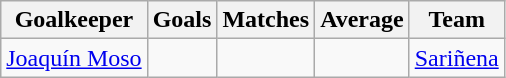<table class="wikitable">
<tr>
<th>Goalkeeper</th>
<th>Goals</th>
<th>Matches</th>
<th>Average</th>
<th>Team</th>
</tr>
<tr>
<td> <a href='#'>Joaquín Moso</a></td>
<td></td>
<td></td>
<td></td>
<td><a href='#'>Sariñena</a></td>
</tr>
</table>
